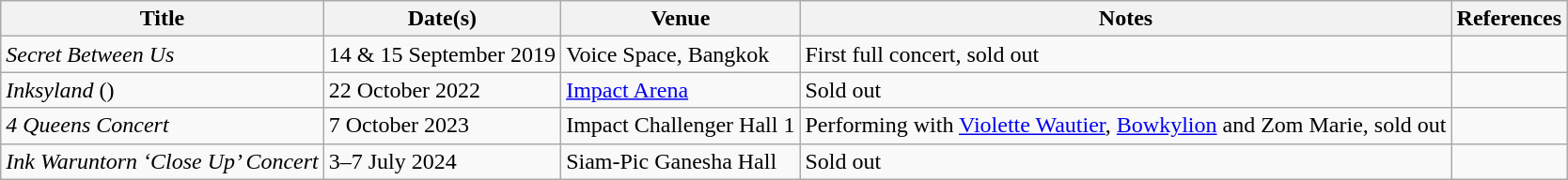<table class="wikitable">
<tr>
<th>Title</th>
<th>Date(s)</th>
<th>Venue</th>
<th>Notes</th>
<th>References</th>
</tr>
<tr>
<td><em>Secret Between Us</em></td>
<td>14 & 15 September 2019</td>
<td>Voice Space, Bangkok</td>
<td>First full concert, sold out</td>
<td></td>
</tr>
<tr>
<td><em>Inksyland</em> ()</td>
<td>22 October 2022</td>
<td><a href='#'>Impact Arena</a></td>
<td>Sold out</td>
<td></td>
</tr>
<tr>
<td><em>4 Queens Concert</em></td>
<td>7 October 2023</td>
<td>Impact Challenger Hall 1</td>
<td>Performing with <a href='#'>Violette Wautier</a>, <a href='#'>Bowkylion</a> and Zom Marie, sold out</td>
<td></td>
</tr>
<tr>
<td><em>Ink Waruntorn ‘Close Up’ Concert</em></td>
<td>3–7 July 2024</td>
<td>Siam-Pic Ganesha Hall</td>
<td>Sold out</td>
<td></td>
</tr>
</table>
